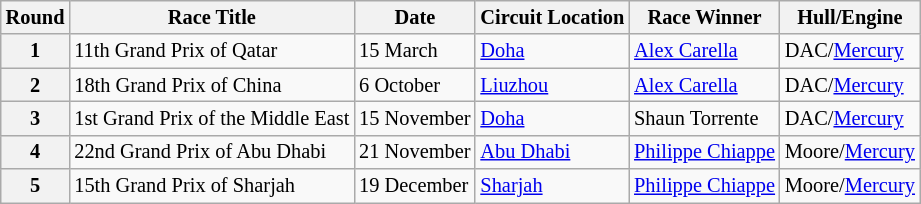<table class="wikitable" border="1" style="font-size: 85%">
<tr>
<th>Round</th>
<th>Race Title</th>
<th>Date</th>
<th>Circuit Location</th>
<th>Race Winner</th>
<th>Hull/Engine</th>
</tr>
<tr>
<th>1</th>
<td> 11th Grand Prix of Qatar</td>
<td>15 March</td>
<td><a href='#'>Doha</a></td>
<td> <a href='#'>Alex Carella</a></td>
<td>DAC/<a href='#'>Mercury</a></td>
</tr>
<tr>
<th>2</th>
<td> 18th Grand Prix of China</td>
<td>6 October</td>
<td><a href='#'>Liuzhou</a></td>
<td> <a href='#'>Alex Carella</a></td>
<td>DAC/<a href='#'>Mercury</a></td>
</tr>
<tr>
<th>3</th>
<td> 1st Grand Prix of the Middle East</td>
<td>15 November</td>
<td><a href='#'>Doha</a></td>
<td> Shaun Torrente</td>
<td>DAC/<a href='#'>Mercury</a></td>
</tr>
<tr>
<th>4</th>
<td> 22nd Grand Prix of Abu Dhabi</td>
<td>21 November</td>
<td><a href='#'>Abu Dhabi</a></td>
<td> <a href='#'>Philippe Chiappe</a></td>
<td>Moore/<a href='#'>Mercury</a></td>
</tr>
<tr>
<th>5</th>
<td> 15th Grand Prix of Sharjah</td>
<td>19 December</td>
<td><a href='#'>Sharjah</a></td>
<td> <a href='#'>Philippe Chiappe</a></td>
<td>Moore/<a href='#'>Mercury</a></td>
</tr>
</table>
